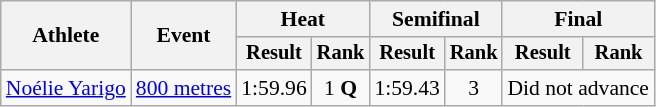<table class="wikitable" style="font-size:90%">
<tr>
<th rowspan="2">Athlete</th>
<th rowspan="2">Event</th>
<th colspan="2">Heat</th>
<th colspan="2">Semifinal</th>
<th colspan="2">Final</th>
</tr>
<tr style="font-size:95%">
<th>Result</th>
<th>Rank</th>
<th>Result</th>
<th>Rank</th>
<th>Result</th>
<th>Rank</th>
</tr>
<tr align=center>
<td align=left><a href='#'>Noélie Yarigo</a></td>
<td align=left><a href='#'>800 metres</a></td>
<td>1:59.96</td>
<td>1 <strong>Q</strong></td>
<td>1:59.43</td>
<td>3</td>
<td colspan=2>Did not advance</td>
</tr>
</table>
